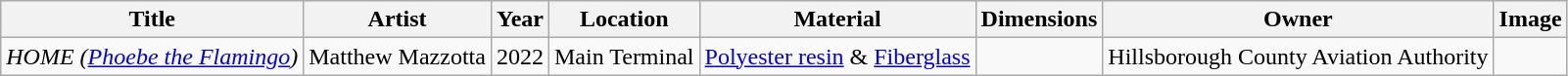<table class="wikitable">
<tr>
<th>Title</th>
<th>Artist</th>
<th>Year</th>
<th>Location</th>
<th>Material</th>
<th>Dimensions</th>
<th>Owner</th>
<th>Image</th>
</tr>
<tr>
<td><em>HOME (<a href='#'>Phoebe the Flamingo</a>)</em></td>
<td>Matthew Mazzotta</td>
<td>2022</td>
<td>Main Terminal</td>
<td><a href='#'>Polyester resin</a> & <a href='#'>Fiberglass</a></td>
<td></td>
<td>Hillsborough County Aviation Authority</td>
<td></td>
</tr>
</table>
